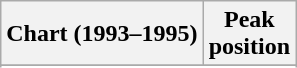<table class="wikitable sortable plainrowheaders" style="text-align:center">
<tr>
<th scope="col">Chart (1993–1995)</th>
<th scope="col">Peak<br> position</th>
</tr>
<tr>
</tr>
<tr>
</tr>
<tr>
</tr>
</table>
